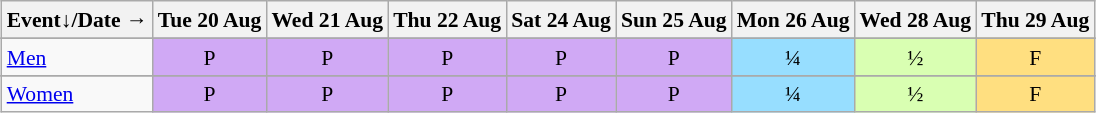<table class="wikitable" style="margin:0.5em auto; font-size:90%; line-height:1.25em;">
<tr style="text-align:center;">
<th>Event↓/Date →</th>
<th>Tue 20 Aug</th>
<th>Wed 21 Aug</th>
<th>Thu 22 Aug</th>
<th>Sat 24 Aug</th>
<th>Sun 25 Aug</th>
<th>Mon 26 Aug</th>
<th>Wed 28 Aug</th>
<th>Thu 29 Aug</th>
</tr>
<tr>
</tr>
<tr style="text-align:center;">
<td style="text-align:left;"><a href='#'>Men</a></td>
<td style="background-color:#D0A9F5;">P</td>
<td style="background-color:#D0A9F5;">P</td>
<td style="background-color:#D0A9F5;">P</td>
<td style="background-color:#D0A9F5;">P</td>
<td style="background-color:#D0A9F5;">P</td>
<td style="background-color:#97DEFF;">¼</td>
<td style="background-color:#D9FFB2;">½</td>
<td style="background-color:#FFDF80;">F</td>
</tr>
<tr>
</tr>
<tr style="text-align:center;">
<td style="text-align:left;"><a href='#'>Women</a></td>
<td style="background-color:#D0A9F5;">P</td>
<td style="background-color:#D0A9F5;">P</td>
<td style="background-color:#D0A9F5;">P</td>
<td style="background-color:#D0A9F5;">P</td>
<td style="background-color:#D0A9F5;">P</td>
<td style="background-color:#97DEFF;">¼</td>
<td style="background-color:#D9FFB2;">½</td>
<td style="background-color:#FFDF80;">F</td>
</tr>
</table>
